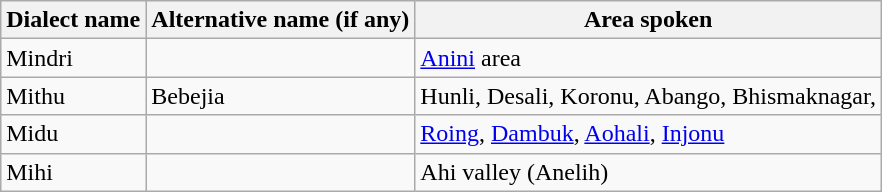<table class="wikitable" border="1">
<tr>
<th>Dialect name</th>
<th>Alternative name (if any)</th>
<th>Area spoken</th>
</tr>
<tr>
<td>Mindri</td>
<td></td>
<td><a href='#'>Anini</a> area</td>
</tr>
<tr>
<td>Mithu</td>
<td>Bebejia</td>
<td>Hunli, Desali, Koronu, Abango, Bhismaknagar,</td>
</tr>
<tr>
<td>Midu</td>
<td></td>
<td><a href='#'>Roing</a>, <a href='#'>Dambuk</a>, <a href='#'>Aohali</a>, <a href='#'>Injonu</a></td>
</tr>
<tr>
<td>Mihi</td>
<td></td>
<td>Ahi valley (Anelih)</td>
</tr>
</table>
